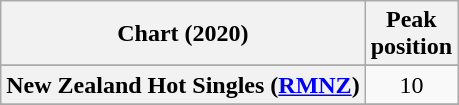<table class="wikitable sortable plainrowheaders" style="text-align:center">
<tr>
<th scope="col">Chart (2020)</th>
<th scope="col">Peak<br>position</th>
</tr>
<tr>
</tr>
<tr>
</tr>
<tr>
</tr>
<tr>
<th scope="row">New Zealand Hot Singles (<a href='#'>RMNZ</a>)</th>
<td>10</td>
</tr>
<tr>
</tr>
<tr>
</tr>
</table>
